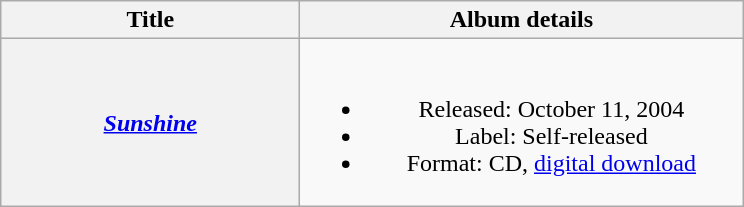<table class="wikitable plainrowheaders" style="text-align:center">
<tr>
<th scope="col" style="width:12em;">Title</th>
<th scope="col" style="width:18em;">Album details</th>
</tr>
<tr>
<th scope="row"><em><a href='#'>Sunshine</a></em></th>
<td><br><ul><li>Released: October 11, 2004</li><li>Label: Self-released</li><li>Format: CD, <a href='#'>digital download</a></li></ul></td>
</tr>
</table>
